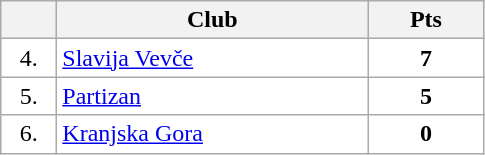<table class="wikitable">
<tr>
<th width="30"></th>
<th width="200">Club</th>
<th width="70">Pts</th>
</tr>
<tr bgcolor="#FFFFFF" align="center">
<td>4.</td>
<td align="left"><a href='#'>Slavija Vevče</a></td>
<td><strong>7</strong></td>
</tr>
<tr bgcolor="#FFFFFF" align="center">
<td>5.</td>
<td align="left"><a href='#'>Partizan</a></td>
<td><strong>5</strong></td>
</tr>
<tr bgcolor="#FFFFFF" align="center">
<td>6.</td>
<td align="left"><a href='#'>Kranjska Gora</a></td>
<td><strong>0</strong></td>
</tr>
</table>
